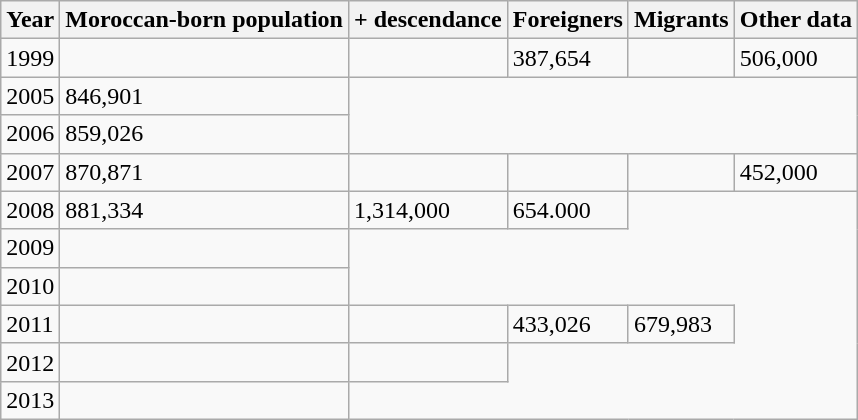<table class="wikitable">
<tr>
<th>Year</th>
<th>Moroccan-born population</th>
<th>+ descendance</th>
<th>Foreigners</th>
<th>Migrants</th>
<th>Other data</th>
</tr>
<tr>
<td>1999</td>
<td></td>
<td></td>
<td>387,654</td>
<td></td>
<td>506,000</td>
</tr>
<tr>
<td>2005</td>
<td>846,901</td>
</tr>
<tr>
<td>2006</td>
<td>859,026</td>
</tr>
<tr>
<td>2007</td>
<td>870,871</td>
<td></td>
<td></td>
<td></td>
<td>452,000</td>
</tr>
<tr>
<td>2008</td>
<td>881,334</td>
<td>1,314,000</td>
<td>654.000</td>
</tr>
<tr>
<td>2009</td>
<td></td>
</tr>
<tr>
<td>2010</td>
<td></td>
</tr>
<tr>
<td>2011</td>
<td></td>
<td></td>
<td>433,026</td>
<td>679,983</td>
</tr>
<tr>
<td>2012</td>
<td></td>
<td></td>
</tr>
<tr>
<td>2013</td>
<td></td>
</tr>
</table>
